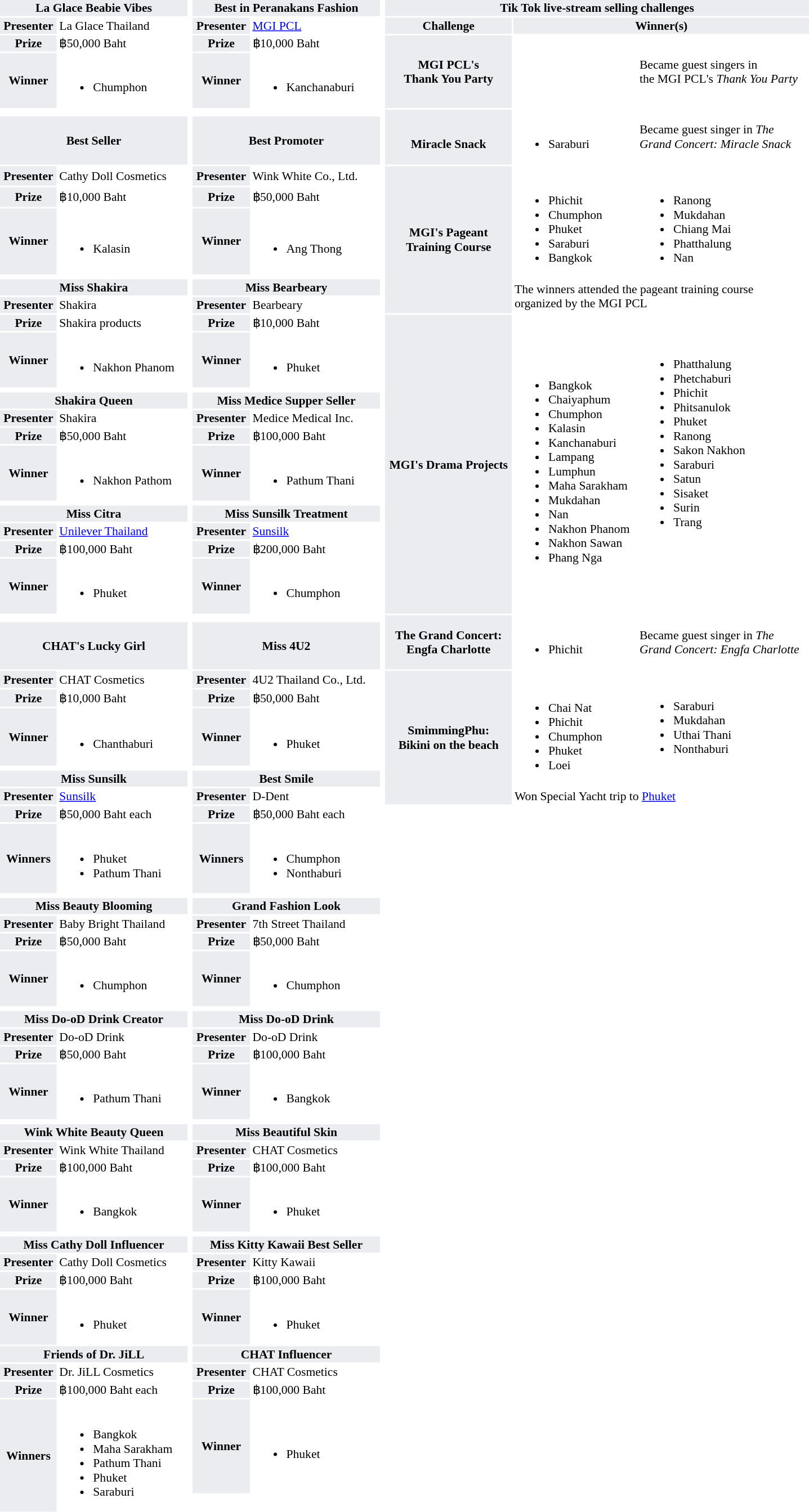<table style="font-size: 90%";>
<tr>
<th width=220px bgcolor=#eaecf0 colspan=2><span>La Glace Beabie Vibes</span></th>
<td rowspan=99></td>
<th width=220px bgcolor=#eaecf0 colspan=2><span>Best in Peranakans Fashion</span></th>
<td rowspan=99></td>
<th width=500px bgcolor=#eaecf0 colspan=3><span>Tik Tok live-stream selling challenges</span></th>
</tr>
<tr>
<th bgcolor=#eaecf0>Presenter</th>
<td>La Glace Thailand</td>
<th bgcolor=#eaecf0>Presenter</th>
<td><a href='#'>MGI PCL</a></td>
<th bgcolor=#eaecf0>Challenge</th>
<th colspan=2 bgcolor=#eaecf0>Winner(s)</th>
</tr>
<tr>
<th bgcolor=#eaecf0>Prize</th>
<td>฿50,000 Baht</td>
<th bgcolor=#eaecf0>Prize</th>
<td>฿10,000 Baht</td>
<th rowspan=2 bgcolor=#eaecf0>MGI PCL's<br>Thank You Party</th>
<td rowspan=2></td>
<td rowspan=2>Became guest singers in<br>the MGI PCL's <em>Thank You Party</em></td>
</tr>
<tr>
<th bgcolor=#eaecf0>Winner</th>
<td><br><ul><li>Chumphon</li></ul></td>
<th bgcolor=#eaecf0>Winner</th>
<td><br><ul><li>Kanchanaburi</li></ul></td>
</tr>
<tr>
<td colspan=5></td>
<th rowspan=2 bgcolor=#eaecf0><br>Miracle Snack</th>
<td rowspan=2><br><ul><li>Saraburi</li></ul></td>
<td rowspan=2>Became guest singer in <em>The<br>Grand Concert: Miracle Snack</em></td>
</tr>
<tr bgcolor=#eaecf0>
<th colspan=2><span>Best Seller</span></th>
<th colspan=2><span>Best Promoter</span></th>
</tr>
<tr>
<th bgcolor=#eaecf0>Presenter</th>
<td>Cathy Doll Cosmetics</td>
<th bgcolor=#eaecf0>Presenter</th>
<td>Wink White Co., Ltd.</td>
<th rowspan=6 bgcolor=#eaecf0>MGI's Pageant<br>Training Course</th>
<td rowspan=4><br><ul><li>Phichit</li><li>Chumphon</li><li>Phuket</li><li>Saraburi</li><li>Bangkok</li></ul></td>
<td rowspan=4><br><ul><li>Ranong</li><li>Mukdahan</li><li>Chiang Mai</li><li>Phatthalung</li><li>Nan</li></ul></td>
</tr>
<tr>
<th bgcolor=#eaecf0>Prize</th>
<td>฿10,000 Baht</td>
<th bgcolor=#eaecf0>Prize</th>
<td>฿50,000 Baht</td>
</tr>
<tr>
<th bgcolor=#eaecf0>Winner</th>
<td><br><ul><li>Kalasin</li></ul></td>
<th bgcolor=#eaecf0>Winner</th>
<td><br><ul><li>Ang Thong</li></ul></td>
</tr>
<tr>
<td colspan=5></td>
</tr>
<tr>
<th colspan=2 bgcolor=#eaecf0><span>Miss Shakira</span></th>
<th colspan=2 bgcolor=#eaecf0><span>Miss Bearbeary</span></th>
<td colspan=2 rowspan=2>The winners attended the pageant training course<br>organized by the MGI PCL</td>
</tr>
<tr>
<th bgcolor=#eaecf0>Presenter</th>
<td>Shakira</td>
<th bgcolor=#eaecf0>Presenter</th>
<td>Bearbeary</td>
</tr>
<tr>
<th bgcolor=#eaecf0>Prize</th>
<td>Shakira products</td>
<th bgcolor=#eaecf0>Prize</th>
<td>฿10,000 Baht</td>
<th rowspan=12 bgcolor=#eaecf0>MGI's Drama Projects<br></th>
<td rowspan=12><br><ul><li>Bangkok</li><li>Chaiyaphum</li><li>Chumphon</li><li>Kalasin</li><li>Kanchanaburi</li><li>Lampang</li><li>Lumphun</li><li>Maha Sarakham</li><li>Mukdahan</li><li>Nan</li><li>Nakhon Phanom</li><li>Nakhon Sawan</li><li>Phang Nga</li></ul></td>
<td rowspan=11><br><ul><li>Phatthalung</li><li>Phetchaburi</li><li>Phichit</li><li>Phitsanulok</li><li>Phuket</li><li>Ranong</li><li>Sakon Nakhon</li><li>Saraburi</li><li>Satun</li><li>Sisaket</li><li>Surin</li><li>Trang</li></ul></td>
</tr>
<tr>
<th bgcolor=#eaecf0>Winner</th>
<td><br><ul><li>Nakhon Phanom</li></ul></td>
<th bgcolor=#eaecf0>Winner</th>
<td><br><ul><li>Phuket</li></ul></td>
</tr>
<tr>
<td colspan=4></td>
</tr>
<tr>
<th bgcolor=#eaecf0 colspan=2><span>Shakira Queen</span></th>
<th bgcolor=#eaecf0 colspan=2><span>Miss Medice Supper Seller</span></th>
</tr>
<tr>
<th bgcolor=#eaecf0>Presenter</th>
<td>Shakira</td>
<th bgcolor=#eaecf0>Presenter</th>
<td>Medice Medical Inc.</td>
</tr>
<tr>
<th bgcolor=#eaecf0>Prize</th>
<td>฿50,000 Baht</td>
<th bgcolor=#eaecf0>Prize</th>
<td>฿100,000 Baht</td>
</tr>
<tr>
<th bgcolor=#eaecf0>Winner</th>
<td><br><ul><li>Nakhon Pathom</li></ul></td>
<th bgcolor=#eaecf0>Winner</th>
<td><br><ul><li>Pathum Thani</li></ul></td>
</tr>
<tr>
<td colspan=4></td>
</tr>
<tr bgcolor=#eaecf0>
<th colspan=2><span>Miss Citra</span></th>
<th colspan=2><span>Miss Sunsilk Treatment</span></th>
</tr>
<tr>
<th bgcolor=#eaecf0>Presenter</th>
<td><a href='#'>Unilever Thailand</a></td>
<th bgcolor=#eaecf0>Presenter</th>
<td><a href='#'>Sunsilk</a></td>
</tr>
<tr>
<th bgcolor=#eaecf0>Prize</th>
<td>฿100,000 Baht</td>
<th bgcolor=#eaecf0>Prize</th>
<td>฿200,000 Baht</td>
</tr>
<tr>
<th bgcolor=#eaecf0>Winner</th>
<td><br><ul><li>Phuket</li></ul></td>
<th bgcolor=#eaecf0>Winner</th>
<td><br><ul><li>Chumphon</li></ul></td>
<td></td>
</tr>
<tr>
<td colspan=2></td>
<td colspan=2></td>
<th bgcolor=#eaecf0 rowspan=2>The Grand Concert:<br>Engfa Charlotte</th>
<td rowspan=2><br><ul><li>Phichit</li></ul></td>
<td rowspan=2>Became guest singer in <em>The<br>Grand Concert: Engfa Charlotte</em></td>
</tr>
<tr bgcolor=#eaecf0>
<th colspan=2><span>CHAT's Lucky Girl</span></th>
<th colspan=2><span>Miss 4U2</span></th>
</tr>
<tr>
<th bgcolor=#eaecf0>Presenter</th>
<td>CHAT Cosmetics</td>
<th bgcolor=#eaecf0>Presenter</th>
<td>4U2 Thailand Co., Ltd.</td>
<th rowspan=6 bgcolor=#eaecf0>SmimmingPhu:<br>Bikini on the beach</th>
<td rowspan=5><br><ul><li>Chai Nat</li><li>Phichit</li><li>Chumphon</li><li>Phuket</li><li>Loei</li></ul></td>
<td rowspan=4><br><ul><li>Saraburi</li><li>Mukdahan</li><li>Uthai Thani</li><li>Nonthaburi</li></ul></td>
</tr>
<tr>
<th bgcolor=#eaecf0>Prize</th>
<td>฿10,000 Baht</td>
<th bgcolor=#eaecf0>Prize</th>
<td>฿50,000 Baht</td>
</tr>
<tr>
<th bgcolor=#eaecf0>Winner</th>
<td><br><ul><li>Chanthaburi</li></ul></td>
<th bgcolor=#eaecf0>Winner</th>
<td><br><ul><li>Phuket</li></ul></td>
</tr>
<tr>
<td colspan=4></td>
</tr>
<tr bgcolor=#eaecf0>
<th colspan=2><span>Miss Sunsilk</span></th>
<th colspan=2><span>Best Smile</span></th>
</tr>
<tr>
<th bgcolor=#eaecf0>Presenter</th>
<td><a href='#'>Sunsilk</a></td>
<th bgcolor=#eaecf0>Presenter</th>
<td>D-Dent</td>
<td colspan=2>Won Special Yacht trip to <a href='#'>Phuket</a></td>
</tr>
<tr>
<th bgcolor=#eaecf0>Prize</th>
<td>฿50,000 Baht each</td>
<th bgcolor=#eaecf0>Prize</th>
<td>฿50,000 Baht each</td>
</tr>
<tr>
<th bgcolor=#eaecf0>Winners</th>
<td><br><ul><li>Phuket</li><li>Pathum Thani</li></ul></td>
<th bgcolor=#eaecf0>Winners</th>
<td><br><ul><li>Chumphon</li><li>Nonthaburi</li></ul></td>
</tr>
<tr>
<td colspan=4></td>
</tr>
<tr bgcolor=#eaecf0>
<th colspan=2><span>Miss Beauty Blooming</span></th>
<th colspan=2><span>Grand Fashion Look</span></th>
</tr>
<tr>
<th bgcolor=#eaecf0>Presenter</th>
<td>Baby Bright Thailand</td>
<th bgcolor=#eaecf0>Presenter</th>
<td>7th Street Thailand</td>
</tr>
<tr>
<th bgcolor=#eaecf0>Prize</th>
<td>฿50,000 Baht</td>
<th bgcolor=#eaecf0>Prize</th>
<td>฿50,000 Baht</td>
</tr>
<tr>
<th bgcolor=#eaecf0>Winner</th>
<td><br><ul><li>Chumphon</li></ul></td>
<th bgcolor=#eaecf0>Winner</th>
<td><br><ul><li>Chumphon</li></ul></td>
</tr>
<tr>
<td colspan=4></td>
</tr>
<tr bgcolor=#eaecf0>
<th colspan=2><span>Miss Do-oD Drink Creator</span></th>
<th colspan=2><span>Miss Do-oD Drink</span></th>
</tr>
<tr>
<th bgcolor=#eaecf0>Presenter</th>
<td>Do-oD Drink</td>
<th bgcolor=#eaecf0>Presenter</th>
<td>Do-oD Drink</td>
</tr>
<tr>
<th bgcolor=#eaecf0>Prize</th>
<td>฿50,000 Baht</td>
<th bgcolor=#eaecf0>Prize</th>
<td>฿100,000 Baht</td>
</tr>
<tr>
<th bgcolor=#eaecf0>Winner</th>
<td><br><ul><li>Pathum Thani</li></ul></td>
<th bgcolor=#eaecf0>Winner</th>
<td><br><ul><li>Bangkok</li></ul></td>
</tr>
<tr>
<td colspan=4></td>
</tr>
<tr bgcolor=#eaecf0>
<th colspan=2><span>Wink White Beauty Queen</span></th>
<th colspan=2><span>Miss Beautiful Skin</span></th>
</tr>
<tr>
<th bgcolor=#eaecf0>Presenter</th>
<td>Wink White Thailand</td>
<th bgcolor=#eaecf0>Presenter</th>
<td>CHAT Cosmetics</td>
</tr>
<tr>
<th bgcolor=#eaecf0>Prize</th>
<td>฿100,000 Baht</td>
<th bgcolor=#eaecf0>Prize</th>
<td>฿100,000 Baht</td>
</tr>
<tr>
<th bgcolor=#eaecf0>Winner</th>
<td><br><ul><li>Bangkok</li></ul></td>
<th bgcolor=#eaecf0>Winner</th>
<td><br><ul><li>Phuket</li></ul></td>
</tr>
<tr>
<td colspan=4></td>
</tr>
<tr bgcolor=#eaecf0>
<th colspan=2><span>Miss Cathy Doll Influencer</span></th>
<th colspan=2><span>Miss Kitty Kawaii Best Seller</span></th>
</tr>
<tr>
<th bgcolor=#eaecf0>Presenter</th>
<td>Cathy Doll Cosmetics</td>
<th bgcolor=#eaecf0>Presenter</th>
<td>Kitty Kawaii</td>
</tr>
<tr>
<th bgcolor=#eaecf0>Prize</th>
<td>฿100,000 Baht</td>
<th bgcolor=#eaecf0>Prize</th>
<td>฿100,000 Baht</td>
</tr>
<tr>
<th bgcolor=#eaecf0>Winner</th>
<td><br><ul><li>Phuket</li></ul></td>
<th bgcolor=#eaecf0>Winner</th>
<td><br><ul><li>Phuket</li></ul></td>
<td colspan=4></td>
</tr>
<tr bgcolor=#eaecf0>
<th colspan=2><span>Friends of Dr. JiLL</span></th>
<th colspan=2><span>CHAT Influencer</span></th>
</tr>
<tr>
<th bgcolor=#eaecf0>Presenter</th>
<td>Dr. JiLL Cosmetics</td>
<th bgcolor=#eaecf0>Presenter</th>
<td>CHAT Cosmetics</td>
</tr>
<tr>
<th bgcolor=#eaecf0>Prize</th>
<td>฿100,000 Baht each</td>
<th bgcolor=#eaecf0>Prize</th>
<td>฿100,000 Baht</td>
</tr>
<tr>
<th bgcolor=#eaecf0 rowspan=5>Winners</th>
<td rowspan=5><br><ul><li>Bangkok</li><li>Maha Sarakham</li><li>Pathum Thani</li><li>Phuket</li><li>Saraburi</li></ul></td>
<th bgcolor=#eaecf0>Winner</th>
<td><br><ul><li>Phuket</li></ul></td>
</tr>
<tr>
<td></td>
</tr>
<tr>
<td></td>
</tr>
<tr>
<td></td>
</tr>
<tr>
<td></td>
</tr>
<tr>
<td></td>
</tr>
</table>
